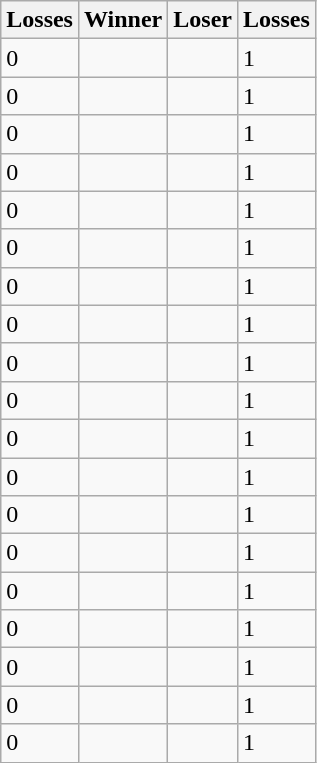<table class=wikitable>
<tr>
<th>Losses</th>
<th>Winner</th>
<th>Loser</th>
<th>Losses</th>
</tr>
<tr>
<td>0</td>
<td></td>
<td></td>
<td>1</td>
</tr>
<tr>
<td>0</td>
<td></td>
<td></td>
<td>1</td>
</tr>
<tr>
<td>0</td>
<td></td>
<td></td>
<td>1</td>
</tr>
<tr>
<td>0</td>
<td></td>
<td></td>
<td>1</td>
</tr>
<tr>
<td>0</td>
<td></td>
<td></td>
<td>1</td>
</tr>
<tr>
<td>0</td>
<td></td>
<td></td>
<td>1</td>
</tr>
<tr>
<td>0</td>
<td></td>
<td></td>
<td>1</td>
</tr>
<tr>
<td>0</td>
<td></td>
<td></td>
<td>1</td>
</tr>
<tr>
<td>0</td>
<td></td>
<td></td>
<td>1</td>
</tr>
<tr>
<td>0</td>
<td></td>
<td></td>
<td>1</td>
</tr>
<tr>
<td>0</td>
<td></td>
<td></td>
<td>1</td>
</tr>
<tr>
<td>0</td>
<td></td>
<td></td>
<td>1</td>
</tr>
<tr>
<td>0</td>
<td></td>
<td></td>
<td>1</td>
</tr>
<tr>
<td>0</td>
<td></td>
<td></td>
<td>1</td>
</tr>
<tr>
<td>0</td>
<td></td>
<td></td>
<td>1</td>
</tr>
<tr>
<td>0</td>
<td></td>
<td></td>
<td>1</td>
</tr>
<tr>
<td>0</td>
<td></td>
<td></td>
<td>1</td>
</tr>
<tr>
<td>0</td>
<td></td>
<td></td>
<td>1</td>
</tr>
<tr>
<td>0</td>
<td></td>
<td></td>
<td>1</td>
</tr>
</table>
